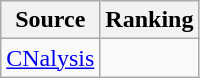<table class="wikitable" style="text-align:center">
<tr>
<th>Source</th>
<th>Ranking</th>
</tr>
<tr>
<td align=left><a href='#'>CNalysis</a></td>
<td></td>
</tr>
</table>
